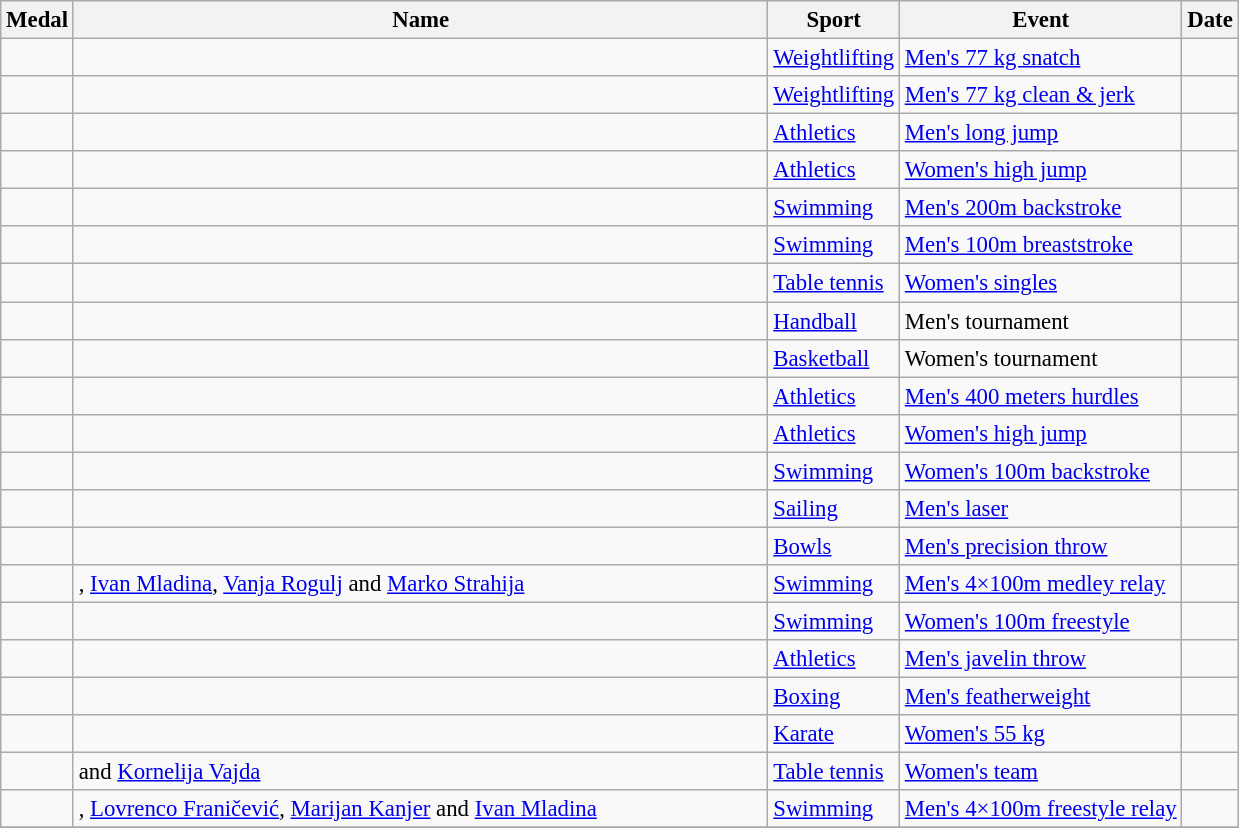<table class="wikitable sortable"  style="font-size:95%">
<tr>
<th>Medal</th>
<th style="width:30em">Name</th>
<th>Sport</th>
<th>Event</th>
<th>Date</th>
</tr>
<tr>
<td><s></s></td>
<td><s></s></td>
<td><a href='#'>Weightlifting</a></td>
<td><a href='#'>Men's 77 kg snatch</a></td>
<td></td>
</tr>
<tr>
<td><s></s></td>
<td><s></s></td>
<td><a href='#'>Weightlifting</a></td>
<td><a href='#'>Men's 77 kg clean & jerk</a></td>
<td></td>
</tr>
<tr>
<td><s></s></td>
<td><s></s></td>
<td><a href='#'>Athletics</a></td>
<td><a href='#'>Men's long jump</a></td>
<td></td>
</tr>
<tr>
<td></td>
<td></td>
<td><a href='#'>Athletics</a></td>
<td><a href='#'>Women's high jump</a></td>
<td></td>
</tr>
<tr>
<td></td>
<td></td>
<td><a href='#'>Swimming</a></td>
<td><a href='#'>Men's 200m backstroke</a></td>
<td></td>
</tr>
<tr>
<td></td>
<td></td>
<td><a href='#'>Swimming</a></td>
<td><a href='#'>Men's 100m breaststroke</a></td>
<td></td>
</tr>
<tr>
<td></td>
<td></td>
<td><a href='#'>Table tennis</a></td>
<td><a href='#'>Women's singles</a></td>
<td></td>
</tr>
<tr>
<td></td>
<td></td>
<td><a href='#'>Handball</a></td>
<td>Men's tournament</td>
<td></td>
</tr>
<tr>
<td></td>
<td></td>
<td><a href='#'>Basketball</a></td>
<td>Women's tournament</td>
<td></td>
</tr>
<tr>
<td></td>
<td></td>
<td><a href='#'>Athletics</a></td>
<td><a href='#'>Men's 400 meters hurdles</a></td>
<td></td>
</tr>
<tr>
<td></td>
<td></td>
<td><a href='#'>Athletics</a></td>
<td><a href='#'>Women's high jump</a></td>
<td></td>
</tr>
<tr>
<td></td>
<td></td>
<td><a href='#'>Swimming</a></td>
<td><a href='#'>Women's 100m backstroke</a></td>
<td></td>
</tr>
<tr>
<td></td>
<td></td>
<td><a href='#'>Sailing</a></td>
<td><a href='#'>Men's laser</a></td>
<td></td>
</tr>
<tr>
<td></td>
<td></td>
<td><a href='#'>Bowls</a></td>
<td><a href='#'>Men's precision throw</a></td>
<td></td>
</tr>
<tr>
<td></td>
<td>, <a href='#'>Ivan Mladina</a>, <a href='#'>Vanja Rogulj</a> and <a href='#'>Marko Strahija</a></td>
<td><a href='#'>Swimming</a></td>
<td><a href='#'>Men's 4×100m medley relay</a></td>
<td></td>
</tr>
<tr>
<td></td>
<td></td>
<td><a href='#'>Swimming</a></td>
<td><a href='#'>Women's 100m freestyle</a></td>
<td></td>
</tr>
<tr>
<td></td>
<td></td>
<td><a href='#'>Athletics</a></td>
<td><a href='#'>Men's javelin throw</a></td>
<td></td>
</tr>
<tr>
<td></td>
<td></td>
<td><a href='#'>Boxing</a></td>
<td><a href='#'>Men's featherweight</a></td>
<td></td>
</tr>
<tr>
<td></td>
<td></td>
<td><a href='#'>Karate</a></td>
<td><a href='#'>Women's 55 kg</a></td>
<td></td>
</tr>
<tr>
<td></td>
<td> and <a href='#'>Kornelija Vajda</a></td>
<td><a href='#'>Table tennis</a></td>
<td><a href='#'>Women's team</a></td>
<td></td>
</tr>
<tr>
<td></td>
<td>, <a href='#'>Lovrenco Franičević</a>, <a href='#'>Marijan Kanjer</a> and <a href='#'>Ivan Mladina</a></td>
<td><a href='#'>Swimming</a></td>
<td><a href='#'>Men's 4×100m freestyle relay</a></td>
<td></td>
</tr>
<tr>
</tr>
</table>
